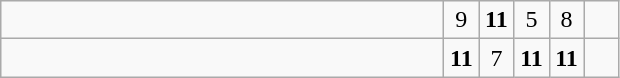<table class="wikitable">
<tr>
<td style="width:18em"></td>
<td align=center style="width:1em">9</td>
<td align=center style="width:1em"><strong>11</strong></td>
<td align=center style="width:1em">5</td>
<td align=center style="width:1em">8</td>
<td align=center style="width:1em"></td>
</tr>
<tr>
<td style="width:18em"></td>
<td align=center style="width:1em"><strong>11</strong></td>
<td align=center style="width:1em">7</td>
<td align=center style="width:1em"><strong>11</strong></td>
<td align=center style="width:1em"><strong>11</strong></td>
<td align=center style="width:1em"></td>
</tr>
</table>
